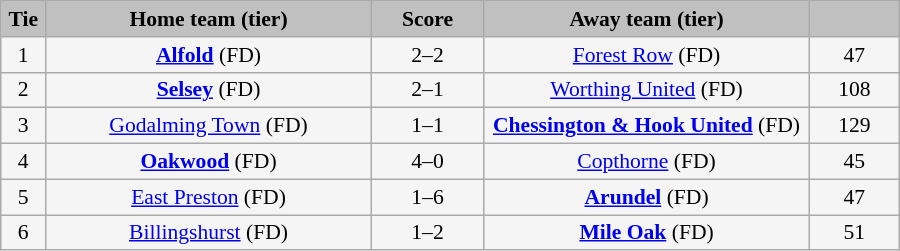<table class="wikitable" style="width: 600px; background:WhiteSmoke; text-align:center; font-size:90%">
<tr>
<td scope="col" style="width:  5.00%; background:silver;"><strong>Tie</strong></td>
<td scope="col" style="width: 36.25%; background:silver;"><strong>Home team (tier)</strong></td>
<td scope="col" style="width: 12.50%; background:silver;"><strong>Score</strong></td>
<td scope="col" style="width: 36.25%; background:silver;"><strong>Away team (tier)</strong></td>
<td scope="col" style="width: 10.00%; background:silver;"><strong></strong></td>
</tr>
<tr>
<td>1</td>
<td><strong><a href='#'>Alfold</a></strong> (FD)</td>
<td>2–2 </td>
<td><a href='#'>Forest Row</a> (FD)</td>
<td>47</td>
</tr>
<tr>
<td>2</td>
<td><strong><a href='#'>Selsey</a></strong> (FD)</td>
<td>2–1</td>
<td><a href='#'>Worthing United</a> (FD)</td>
<td>108</td>
</tr>
<tr>
<td>3</td>
<td><a href='#'>Godalming Town</a> (FD)</td>
<td>1–1 </td>
<td><strong><a href='#'>Chessington & Hook United</a></strong> (FD)</td>
<td>129</td>
</tr>
<tr>
<td>4</td>
<td><strong><a href='#'>Oakwood</a></strong> (FD)</td>
<td>4–0</td>
<td><a href='#'>Copthorne</a> (FD)</td>
<td>45</td>
</tr>
<tr>
<td>5</td>
<td><a href='#'>East Preston</a> (FD)</td>
<td>1–6</td>
<td><strong><a href='#'>Arundel</a></strong> (FD)</td>
<td>47</td>
</tr>
<tr>
<td>6</td>
<td><a href='#'>Billingshurst</a> (FD)</td>
<td>1–2</td>
<td><strong> <a href='#'>Mile Oak</a></strong> (FD)</td>
<td>51</td>
</tr>
</table>
